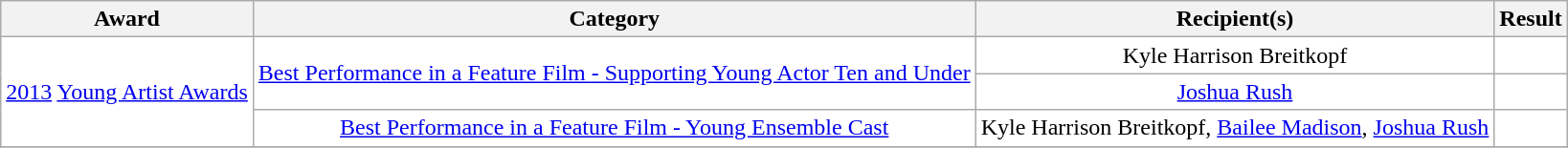<table class="wikitable" rowspan=5; style="text-align: center; background:#ffffff;">
<tr>
<th>Award</th>
<th>Category</th>
<th>Recipient(s)</th>
<th>Result</th>
</tr>
<tr>
<td rowspan=3><a href='#'>2013</a> <a href='#'>Young Artist Awards</a></td>
<td rowspan=2><a href='#'>Best Performance in a Feature Film - Supporting Young Actor Ten and Under</a></td>
<td>Kyle Harrison Breitkopf</td>
<td></td>
</tr>
<tr>
<td><a href='#'>Joshua Rush</a></td>
<td></td>
</tr>
<tr>
<td><a href='#'>Best Performance in a Feature Film - Young Ensemble Cast</a></td>
<td>Kyle Harrison Breitkopf, <a href='#'>Bailee Madison</a>, <a href='#'>Joshua Rush</a></td>
<td></td>
</tr>
<tr>
</tr>
</table>
